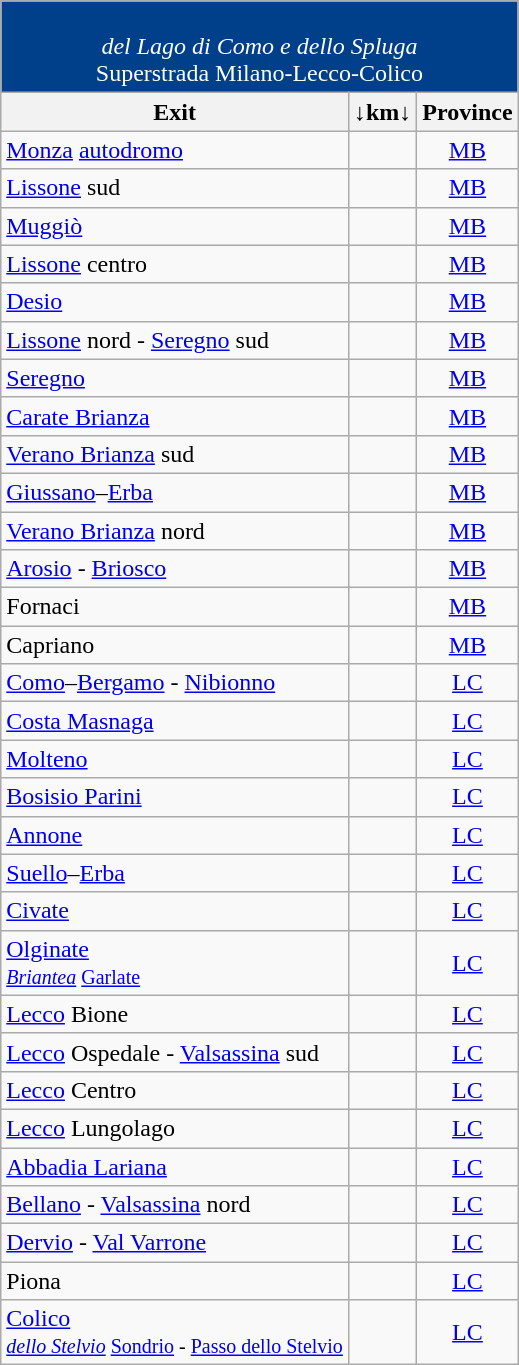<table class="wikitable">
<tr align="center" bgcolor="00408B" style="color: white;font-size:100%;">
<td colspan="5"><br><em>del Lago di Como e dello Spluga</em><br>Superstrada Milano-Lecco-Colico</td>
</tr>
<tr>
<th>Exit</th>
<th>↓km↓</th>
<th>Province</th>
</tr>
<tr>
<td> <a href='#'>Monza</a> <a href='#'>autodromo</a></td>
<td align="right"></td>
<td align="center"><a href='#'>MB</a></td>
</tr>
<tr>
<td> <a href='#'>Lissone</a> sud</td>
<td align="right"></td>
<td align="center"><a href='#'>MB</a></td>
</tr>
<tr>
<td> <a href='#'>Muggiò</a></td>
<td align="right"></td>
<td align="center"><a href='#'>MB</a></td>
</tr>
<tr>
<td> <a href='#'>Lissone</a> centro</td>
<td align="right"></td>
<td align="center"><a href='#'>MB</a></td>
</tr>
<tr>
<td> <a href='#'>Desio</a></td>
<td align="right"></td>
<td align="center"><a href='#'>MB</a></td>
</tr>
<tr>
<td> <a href='#'>Lissone</a> nord - <a href='#'>Seregno</a> sud</td>
<td align="right"></td>
<td align="center"><a href='#'>MB</a></td>
</tr>
<tr>
<td> <a href='#'>Seregno</a></td>
<td align="right"></td>
<td align="center"><a href='#'>MB</a></td>
</tr>
<tr>
<td> <a href='#'>Carate Brianza</a></td>
<td align="right"></td>
<td align="center"><a href='#'>MB</a></td>
</tr>
<tr>
<td> <a href='#'>Verano Brianza</a> sud</td>
<td align="right"></td>
<td align="center"><a href='#'>MB</a></td>
</tr>
<tr>
<td> <a href='#'>Giussano</a>–<a href='#'>Erba</a></td>
<td align="right"></td>
<td align="center"><a href='#'>MB</a></td>
</tr>
<tr>
<td> <a href='#'>Verano Brianza</a> nord</td>
<td align="right"></td>
<td align="center"><a href='#'>MB</a></td>
</tr>
<tr>
<td> <a href='#'>Arosio</a> - <a href='#'>Briosco</a></td>
<td align="right"></td>
<td align="center"><a href='#'>MB</a></td>
</tr>
<tr>
<td> Fornaci</td>
<td align="right"></td>
<td align="center"><a href='#'>MB</a></td>
</tr>
<tr>
<td> Capriano</td>
<td align="right"></td>
<td align="center"><a href='#'>MB</a></td>
</tr>
<tr>
<td> <a href='#'>Como</a>–<a href='#'>Bergamo</a> - <a href='#'>Nibionno</a></td>
<td align="right"></td>
<td align="center"><a href='#'>LC</a></td>
</tr>
<tr>
<td> <a href='#'>Costa Masnaga</a></td>
<td align="right"></td>
<td align="center"><a href='#'>LC</a></td>
</tr>
<tr>
<td> <a href='#'>Molteno</a></td>
<td align="right"></td>
<td align="center"><a href='#'>LC</a></td>
</tr>
<tr>
<td> <a href='#'>Bosisio Parini</a></td>
<td align="right"></td>
<td align="center"><a href='#'>LC</a></td>
</tr>
<tr>
<td> <a href='#'>Annone</a></td>
<td align="right"></td>
<td align="center"><a href='#'>LC</a></td>
</tr>
<tr>
<td> <a href='#'>Suello</a>–<a href='#'>Erba</a></td>
<td align="right"></td>
<td align="center"><a href='#'>LC</a></td>
</tr>
<tr>
<td> <a href='#'>Civate</a></td>
<td align="right"></td>
<td align="center"><a href='#'>LC</a></td>
</tr>
<tr>
<td> <a href='#'>Olginate</a><br><small> <em><a href='#'>Briantea</a></em> <a href='#'>Garlate</a></small></td>
<td align="right"></td>
<td align="center"><a href='#'>LC</a></td>
</tr>
<tr>
<td> <a href='#'>Lecco</a> Bione</td>
<td align="right"></td>
<td align="center"><a href='#'>LC</a></td>
</tr>
<tr>
<td> <a href='#'>Lecco</a> Ospedale - <a href='#'>Valsassina</a> sud</td>
<td align="right"></td>
<td align="center"><a href='#'>LC</a></td>
</tr>
<tr>
<td> <a href='#'>Lecco</a> Centro</td>
<td align="right"></td>
<td align="center"><a href='#'>LC</a></td>
</tr>
<tr>
<td> <a href='#'>Lecco</a> Lungolago</td>
<td align="right"></td>
<td align="center"><a href='#'>LC</a></td>
</tr>
<tr>
<td> <a href='#'>Abbadia Lariana</a></td>
<td align="right"></td>
<td align="center"><a href='#'>LC</a></td>
</tr>
<tr>
<td> <a href='#'>Bellano</a> - <a href='#'>Valsassina</a> nord</td>
<td align="right"></td>
<td align="center"><a href='#'>LC</a></td>
</tr>
<tr>
<td> <a href='#'>Dervio</a> - <a href='#'>Val Varrone</a></td>
<td align="right"></td>
<td align="center"><a href='#'>LC</a></td>
</tr>
<tr>
<td> Piona</td>
<td align="right"></td>
<td align="center"><a href='#'>LC</a></td>
</tr>
<tr>
<td> <a href='#'>Colico</a><br><small> <em><a href='#'>dello Stelvio</a></em> <a href='#'>Sondrio</a> - <a href='#'>Passo dello Stelvio</a></small></td>
<td align="right"></td>
<td align="center"><a href='#'>LC</a></td>
</tr>
</table>
